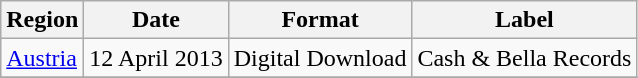<table class=wikitable>
<tr>
<th>Region</th>
<th>Date</th>
<th>Format</th>
<th>Label</th>
</tr>
<tr>
<td><a href='#'>Austria</a></td>
<td>12 April 2013</td>
<td>Digital Download</td>
<td>Cash & Bella Records</td>
</tr>
<tr>
</tr>
</table>
